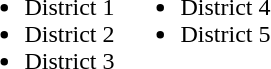<table border="0">
<tr>
<td valign="top"><br><ul><li>District 1</li><li>District 2</li><li>District 3</li></ul></td>
<td valign="top"><br><ul><li>District 4</li><li>District 5</li></ul></td>
</tr>
</table>
